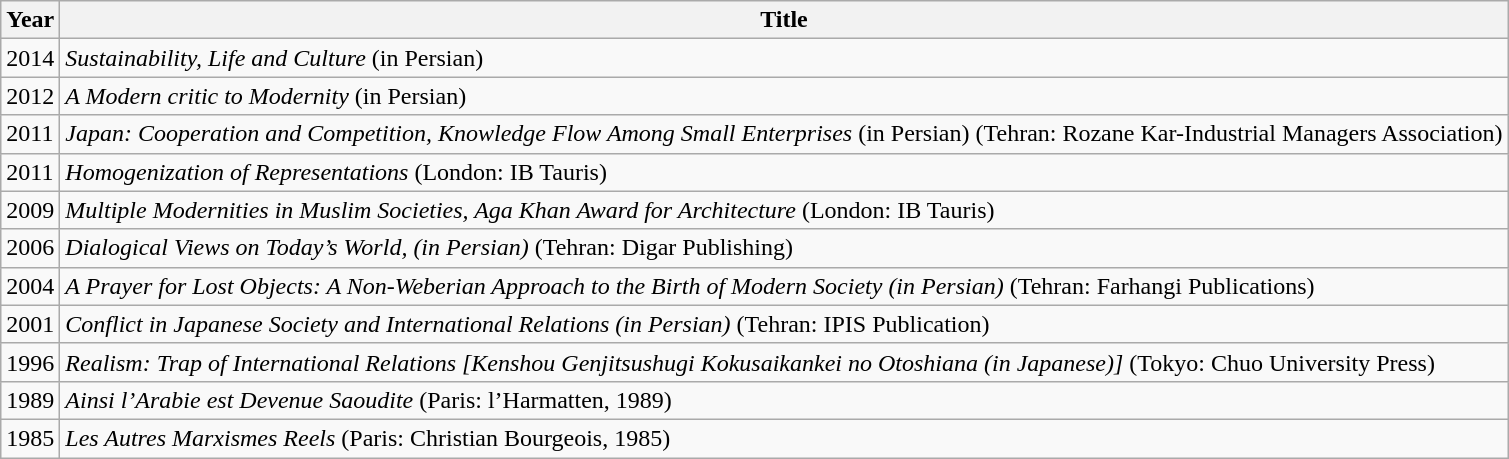<table class="wikitable">
<tr>
<th>Year</th>
<th>Title</th>
</tr>
<tr>
<td>2014</td>
<td><em>Sustainability, Life and Culture</em> (in Persian)</td>
</tr>
<tr>
<td>2012</td>
<td><em>A Modern critic to Modernity</em> (in Persian)</td>
</tr>
<tr>
<td>2011</td>
<td><em>Japan: Cooperation and Competition, Knowledge Flow Among Small Enterprises</em> (in Persian) (Tehran: Rozane Kar-Industrial Managers Association)</td>
</tr>
<tr>
<td>2011</td>
<td><em>Homogenization of Representations</em> (London: IB Tauris)</td>
</tr>
<tr>
<td>2009</td>
<td><em>Multiple Modernities in Muslim Societies, Aga Khan Award for Architecture</em> (London: IB Tauris)</td>
</tr>
<tr>
<td>2006</td>
<td><em>Dialogical Views on Today’s World, (in Persian)</em> (Tehran: Digar Publishing)</td>
</tr>
<tr>
<td>2004</td>
<td><em>A Prayer for Lost Objects: A Non-Weberian Approach to the Birth of Modern Society (in Persian)</em> (Tehran: Farhangi Publications)</td>
</tr>
<tr>
<td>2001</td>
<td><em>Conflict in Japanese Society and International Relations (in Persian) </em> (Tehran: IPIS Publication)</td>
</tr>
<tr>
<td>1996</td>
<td><em>Realism: Trap of International Relations [Kenshou Genjitsushugi Kokusaikankei no Otoshiana (in Japanese)]</em> (Tokyo: Chuo University Press)</td>
</tr>
<tr>
<td>1989</td>
<td><em>Ainsi l’Arabie est Devenue Saoudite</em> (Paris: l’Harmatten, 1989)</td>
</tr>
<tr>
<td>1985</td>
<td><em>Les Autres Marxismes Reels</em> (Paris: Christian Bourgeois, 1985)</td>
</tr>
</table>
